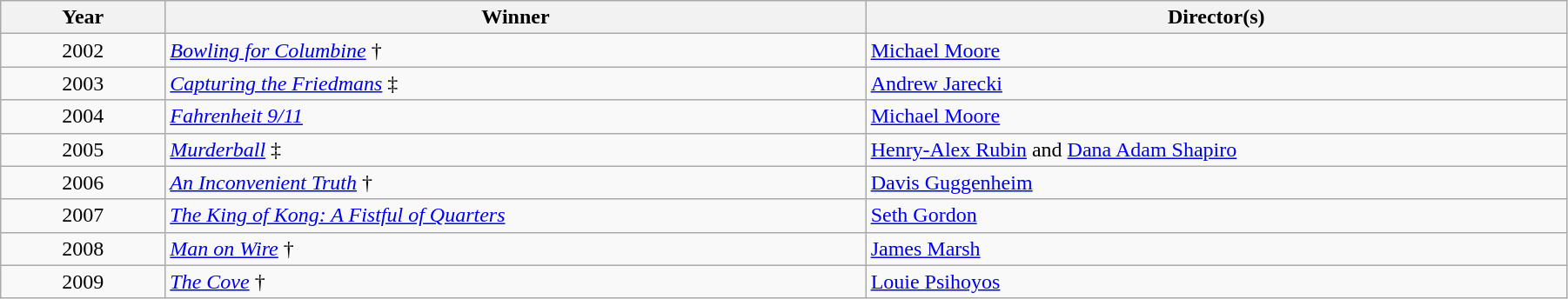<table class="wikitable" width="95%" cellpadding="5">
<tr>
<th width="100">Year</th>
<th width="450">Winner</th>
<th width="450">Director(s)</th>
</tr>
<tr>
<td style="text-align:center;">2002</td>
<td><em><a href='#'>Bowling for Columbine</a></em> †</td>
<td><a href='#'>Michael Moore</a></td>
</tr>
<tr>
<td style="text-align:center;">2003</td>
<td><em><a href='#'>Capturing the Friedmans</a></em> ‡</td>
<td><a href='#'>Andrew Jarecki</a></td>
</tr>
<tr>
<td style="text-align:center;">2004</td>
<td><em><a href='#'>Fahrenheit 9/11</a></em></td>
<td><a href='#'>Michael Moore</a></td>
</tr>
<tr>
<td style="text-align:center;">2005</td>
<td><em><a href='#'>Murderball</a></em> ‡</td>
<td><a href='#'>Henry-Alex Rubin</a> and <a href='#'>Dana Adam Shapiro</a></td>
</tr>
<tr>
<td style="text-align:center;">2006</td>
<td><em><a href='#'>An Inconvenient Truth</a></em> †</td>
<td><a href='#'>Davis Guggenheim</a></td>
</tr>
<tr>
<td style="text-align:center;">2007</td>
<td><em><a href='#'>The King of Kong: A Fistful of Quarters</a></em></td>
<td><a href='#'>Seth Gordon</a></td>
</tr>
<tr>
<td style="text-align:center;">2008</td>
<td><em><a href='#'>Man on Wire</a></em> †</td>
<td><a href='#'>James Marsh</a></td>
</tr>
<tr>
<td style="text-align:center;">2009</td>
<td><em><a href='#'>The Cove</a></em> †</td>
<td><a href='#'>Louie Psihoyos</a></td>
</tr>
</table>
